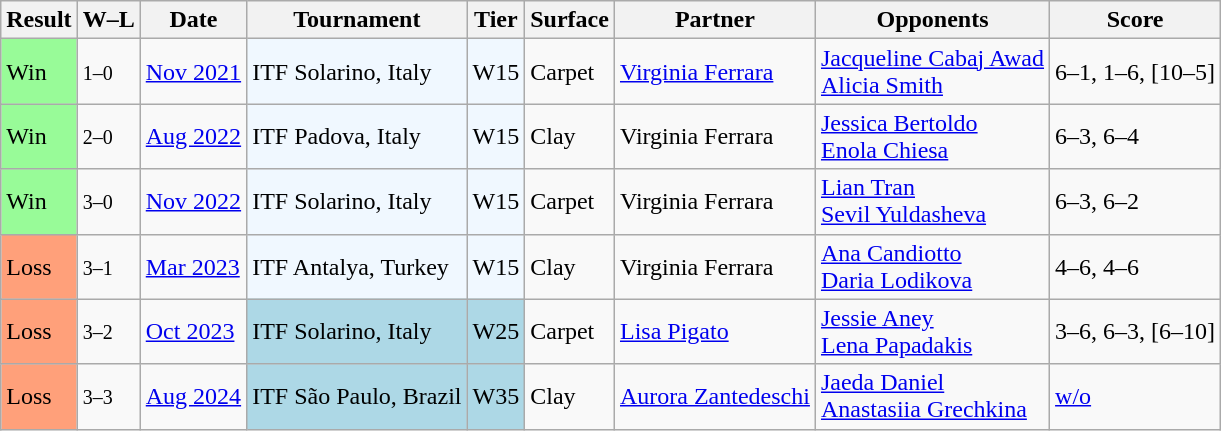<table class="sortable wikitable">
<tr>
<th>Result</th>
<th class="unsortable">W–L</th>
<th>Date</th>
<th>Tournament</th>
<th>Tier</th>
<th>Surface</th>
<th>Partner</th>
<th>Opponents</th>
<th class="unsortable">Score</th>
</tr>
<tr>
<td style="background:#98FB98;">Win</td>
<td><small>1–0</small></td>
<td><a href='#'>Nov 2021</a></td>
<td style="background:#f0f8ff;">ITF Solarino, Italy</td>
<td style="background:#f0f8ff;">W15</td>
<td>Carpet</td>
<td> <a href='#'>Virginia Ferrara</a></td>
<td> <a href='#'>Jacqueline Cabaj Awad</a> <br>  <a href='#'>Alicia Smith</a></td>
<td>6–1, 1–6, [10–5]</td>
</tr>
<tr>
<td style="background:#98FB98;">Win</td>
<td><small>2–0</small></td>
<td><a href='#'>Aug 2022</a></td>
<td style="background:#f0f8ff;">ITF Padova, Italy</td>
<td style="background:#f0f8ff;">W15</td>
<td>Clay</td>
<td> Virginia Ferrara</td>
<td> <a href='#'>Jessica Bertoldo</a> <br>  <a href='#'>Enola Chiesa</a></td>
<td>6–3, 6–4</td>
</tr>
<tr>
<td style="background:#98FB98;">Win</td>
<td><small>3–0</small></td>
<td><a href='#'>Nov 2022</a></td>
<td style="background:#f0f8ff;">ITF Solarino, Italy</td>
<td style="background:#f0f8ff;">W15</td>
<td>Carpet</td>
<td> Virginia Ferrara</td>
<td> <a href='#'>Lian Tran</a> <br>  <a href='#'>Sevil Yuldasheva</a></td>
<td>6–3, 6–2</td>
</tr>
<tr>
<td style="background:#ffa07a;">Loss</td>
<td><small>3–1</small></td>
<td><a href='#'>Mar 2023</a></td>
<td style="background:#f0f8ff;">ITF Antalya, Turkey</td>
<td style="background:#f0f8ff;">W15</td>
<td>Clay</td>
<td> Virginia Ferrara</td>
<td> <a href='#'>Ana Candiotto</a> <br>  <a href='#'>Daria Lodikova</a></td>
<td>4–6, 4–6</td>
</tr>
<tr>
<td style="background:#ffa07a;">Loss</td>
<td><small>3–2</small></td>
<td><a href='#'>Oct 2023</a></td>
<td style="background:lightblue;">ITF Solarino, Italy</td>
<td style="background:lightblue;">W25</td>
<td>Carpet</td>
<td> <a href='#'>Lisa Pigato</a></td>
<td> <a href='#'>Jessie Aney</a> <br>  <a href='#'>Lena Papadakis</a></td>
<td>3–6, 6–3, [6–10]</td>
</tr>
<tr>
<td style="background:#ffa07a;">Loss</td>
<td><small>3–3</small></td>
<td><a href='#'>Aug 2024</a></td>
<td style="background:lightblue;">ITF São Paulo, Brazil</td>
<td style="background:lightblue;">W35</td>
<td>Clay</td>
<td> <a href='#'>Aurora Zantedeschi</a></td>
<td> <a href='#'>Jaeda Daniel</a> <br>  <a href='#'>Anastasiia Grechkina</a></td>
<td><a href='#'>w/o</a></td>
</tr>
</table>
